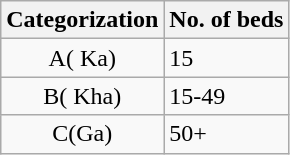<table class="wikitable">
<tr>
<th align="center">Categorization</th>
<th align="center">No. of beds</th>
</tr>
<tr>
<td align="center">A( Ka)</td>
<td>15</td>
</tr>
<tr>
<td align="center">B( Kha)</td>
<td>15-49</td>
</tr>
<tr>
<td align="center">C(Ga)</td>
<td>50+</td>
</tr>
</table>
